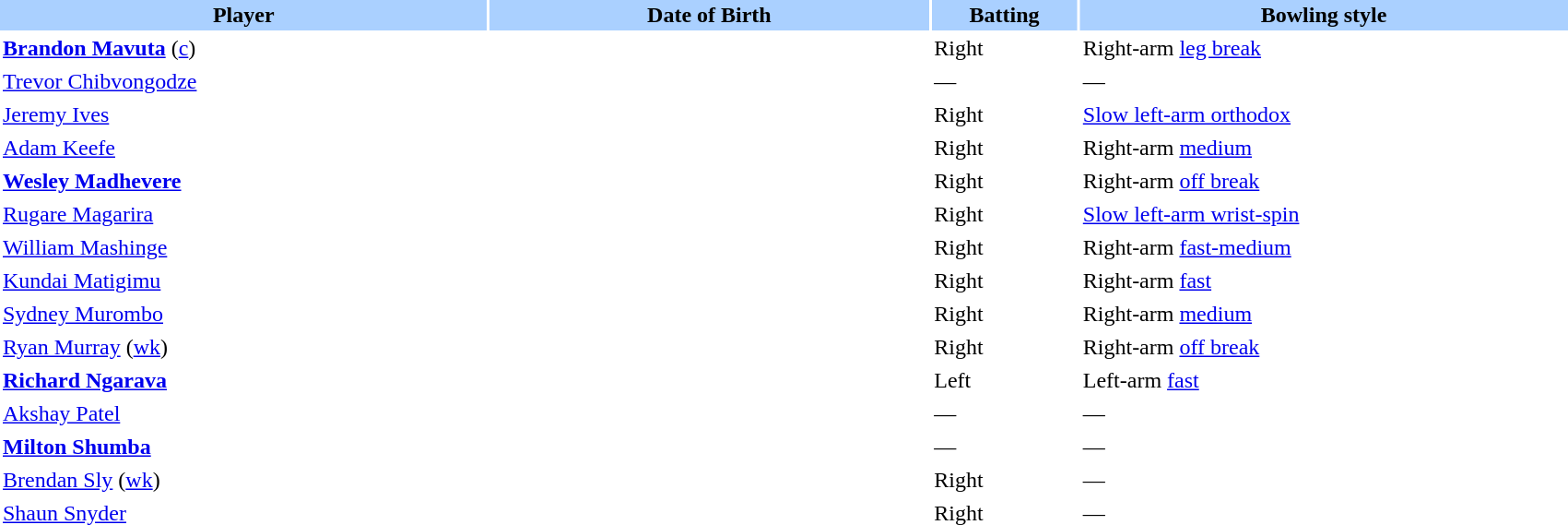<table border="0" cellspacing="2" cellpadding="2" style="width:90%;">
<tr style="background:#aad0ff;">
<th width=20%>Player</th>
<th width=18%>Date of Birth</th>
<th width=6%>Batting</th>
<th width=20%>Bowling style</th>
</tr>
<tr>
<td><strong><a href='#'>Brandon Mavuta</a></strong> (<a href='#'>c</a>)</td>
<td></td>
<td>Right</td>
<td>Right-arm <a href='#'>leg break</a></td>
</tr>
<tr>
<td><a href='#'>Trevor Chibvongodze</a></td>
<td></td>
<td>—</td>
<td>—</td>
</tr>
<tr>
<td><a href='#'>Jeremy Ives</a></td>
<td></td>
<td>Right</td>
<td><a href='#'>Slow left-arm orthodox</a></td>
</tr>
<tr>
<td><a href='#'>Adam Keefe</a></td>
<td></td>
<td>Right</td>
<td>Right-arm <a href='#'>medium</a></td>
</tr>
<tr>
<td><strong><a href='#'>Wesley Madhevere</a></strong></td>
<td></td>
<td>Right</td>
<td>Right-arm <a href='#'>off break</a></td>
</tr>
<tr>
<td><a href='#'>Rugare Magarira</a></td>
<td></td>
<td>Right</td>
<td><a href='#'>Slow left-arm wrist-spin</a></td>
</tr>
<tr>
<td><a href='#'>William Mashinge</a></td>
<td></td>
<td>Right</td>
<td>Right-arm <a href='#'>fast-medium</a></td>
</tr>
<tr>
<td><a href='#'>Kundai Matigimu</a></td>
<td></td>
<td>Right</td>
<td>Right-arm <a href='#'>fast</a></td>
</tr>
<tr>
<td><a href='#'>Sydney Murombo</a></td>
<td></td>
<td>Right</td>
<td>Right-arm <a href='#'>medium</a></td>
</tr>
<tr>
<td><a href='#'>Ryan Murray</a> (<a href='#'>wk</a>)</td>
<td></td>
<td>Right</td>
<td>Right-arm <a href='#'>off break</a></td>
</tr>
<tr>
<td><strong><a href='#'>Richard Ngarava</a></strong></td>
<td></td>
<td>Left</td>
<td>Left-arm <a href='#'>fast</a></td>
</tr>
<tr>
<td><a href='#'>Akshay Patel</a></td>
<td></td>
<td>—</td>
<td>—</td>
</tr>
<tr>
<td><strong><a href='#'>Milton Shumba</a></strong></td>
<td></td>
<td>—</td>
<td>—</td>
</tr>
<tr>
<td><a href='#'>Brendan Sly</a> (<a href='#'>wk</a>)</td>
<td></td>
<td>Right</td>
<td>—</td>
</tr>
<tr>
<td><a href='#'>Shaun Snyder</a></td>
<td></td>
<td>Right</td>
<td>—</td>
</tr>
</table>
